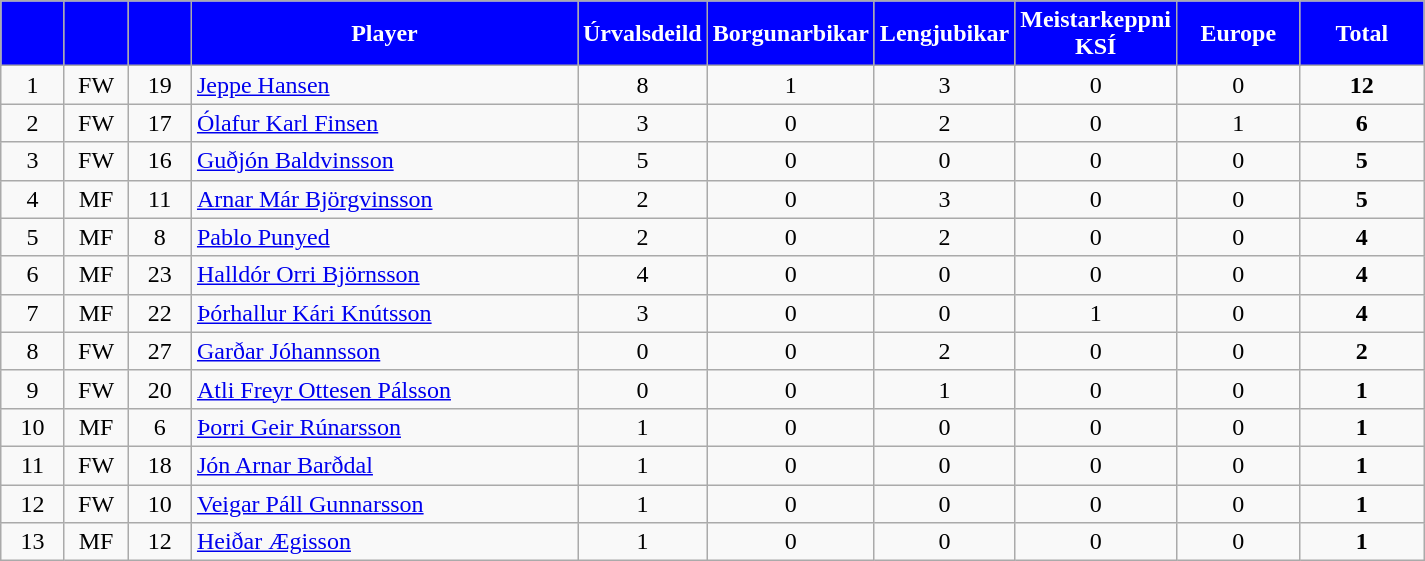<table class="wikitable" style="text-align:center;">
<tr>
<th style="background:#0000ff; color:white; width:35px;"></th>
<th style="background:#0000ff; color:white; width:35px;"></th>
<th style="background:#0000ff; color:white; width:35px;"></th>
<th style="background:#0000ff; color:white; width:250px;">Player</th>
<th style="background:#0000ff; color:white; width:75px;">Úrvalsdeild</th>
<th style="background:#0000ff; color:white; width:75px;">Borgunarbikar</th>
<th style="background:#0000ff; color:white; width:75px;">Lengjubikar</th>
<th style="background:#0000ff; color:white; width:75px;">Meistarkeppni KSÍ</th>
<th style="background:#0000ff; color:white; width:75px;">Europe</th>
<th style="background:#0000ff; color:white; width:75px;"><strong>Total</strong></th>
</tr>
<tr>
<td rowspan=1>1</td>
<td>FW</td>
<td>19</td>
<td align=left> <a href='#'>Jeppe Hansen</a></td>
<td>8</td>
<td>1</td>
<td>3</td>
<td>0</td>
<td>0</td>
<td><strong>12</strong></td>
</tr>
<tr>
<td rowspan=1>2</td>
<td>FW</td>
<td>17</td>
<td align=left> <a href='#'>Ólafur Karl Finsen</a></td>
<td>3</td>
<td>0</td>
<td>2</td>
<td>0</td>
<td>1</td>
<td><strong>6</strong></td>
</tr>
<tr>
<td rowspan=1>3</td>
<td>FW</td>
<td>16</td>
<td align=left> <a href='#'>Guðjón Baldvinsson</a></td>
<td>5</td>
<td>0</td>
<td>0</td>
<td>0</td>
<td>0</td>
<td><strong>5</strong></td>
</tr>
<tr>
<td rowspan=1>4</td>
<td>MF</td>
<td>11</td>
<td align=left> <a href='#'>Arnar Már Björgvinsson</a></td>
<td>2</td>
<td>0</td>
<td>3</td>
<td>0</td>
<td>0</td>
<td><strong>5</strong></td>
</tr>
<tr>
<td rowspan=1>5</td>
<td>MF</td>
<td>8</td>
<td align=left> <a href='#'>Pablo Punyed</a></td>
<td>2</td>
<td>0</td>
<td>2</td>
<td>0</td>
<td>0</td>
<td><strong>4</strong></td>
</tr>
<tr>
<td rowspan=1>6</td>
<td>MF</td>
<td>23</td>
<td align=left> <a href='#'>Halldór Orri Björnsson</a></td>
<td>4</td>
<td>0</td>
<td>0</td>
<td>0</td>
<td>0</td>
<td><strong>4</strong></td>
</tr>
<tr>
<td rowspan=1>7</td>
<td>MF</td>
<td>22</td>
<td align=left> <a href='#'>Þórhallur Kári Knútsson</a></td>
<td>3</td>
<td>0</td>
<td>0</td>
<td>1</td>
<td>0</td>
<td><strong>4</strong></td>
</tr>
<tr>
<td rowspan=1>8</td>
<td>FW</td>
<td>27</td>
<td align=left> <a href='#'>Garðar Jóhannsson</a></td>
<td>0</td>
<td>0</td>
<td>2</td>
<td>0</td>
<td>0</td>
<td><strong>2</strong></td>
</tr>
<tr>
<td rowspan=1>9</td>
<td>FW</td>
<td>20</td>
<td align=left> <a href='#'>Atli Freyr Ottesen Pálsson</a></td>
<td>0</td>
<td>0</td>
<td>1</td>
<td>0</td>
<td>0</td>
<td><strong>1</strong></td>
</tr>
<tr>
<td rowspan=1>10</td>
<td>MF</td>
<td>6</td>
<td align=left> <a href='#'>Þorri Geir Rúnarsson</a></td>
<td>1</td>
<td>0</td>
<td>0</td>
<td>0</td>
<td>0</td>
<td><strong>1</strong></td>
</tr>
<tr>
<td rowspan=1>11</td>
<td>FW</td>
<td>18</td>
<td align=left> <a href='#'>Jón Arnar Barðdal</a></td>
<td>1</td>
<td>0</td>
<td>0</td>
<td>0</td>
<td>0</td>
<td><strong>1</strong></td>
</tr>
<tr>
<td rowspan=1>12</td>
<td>FW</td>
<td>10</td>
<td align=left> <a href='#'>Veigar Páll Gunnarsson</a></td>
<td>1</td>
<td>0</td>
<td>0</td>
<td>0</td>
<td>0</td>
<td><strong>1</strong></td>
</tr>
<tr>
<td rowspan=1>13</td>
<td>MF</td>
<td>12</td>
<td align=left> <a href='#'>Heiðar Ægisson</a></td>
<td>1</td>
<td>0</td>
<td>0</td>
<td>0</td>
<td>0</td>
<td><strong>1</strong></td>
</tr>
</table>
